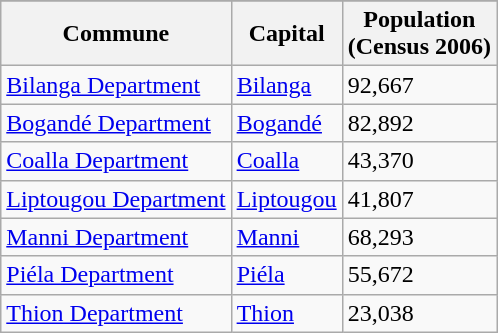<table class="wikitable">
<tr>
</tr>
<tr>
<th>Commune</th>
<th>Capital</th>
<th>Population<br>(Census 2006)</th>
</tr>
<tr>
<td><a href='#'>Bilanga Department</a></td>
<td><a href='#'>Bilanga</a></td>
<td>92,667</td>
</tr>
<tr>
<td><a href='#'>Bogandé Department</a></td>
<td><a href='#'>Bogandé</a></td>
<td>82,892</td>
</tr>
<tr>
<td><a href='#'>Coalla Department</a></td>
<td><a href='#'>Coalla</a></td>
<td>43,370</td>
</tr>
<tr>
<td><a href='#'>Liptougou Department</a></td>
<td><a href='#'>Liptougou</a></td>
<td>41,807</td>
</tr>
<tr>
<td><a href='#'>Manni Department</a></td>
<td><a href='#'>Manni</a></td>
<td>68,293</td>
</tr>
<tr>
<td><a href='#'>Piéla Department</a></td>
<td><a href='#'>Piéla</a></td>
<td>55,672</td>
</tr>
<tr>
<td><a href='#'>Thion Department</a></td>
<td><a href='#'>Thion</a></td>
<td>23,038</td>
</tr>
</table>
